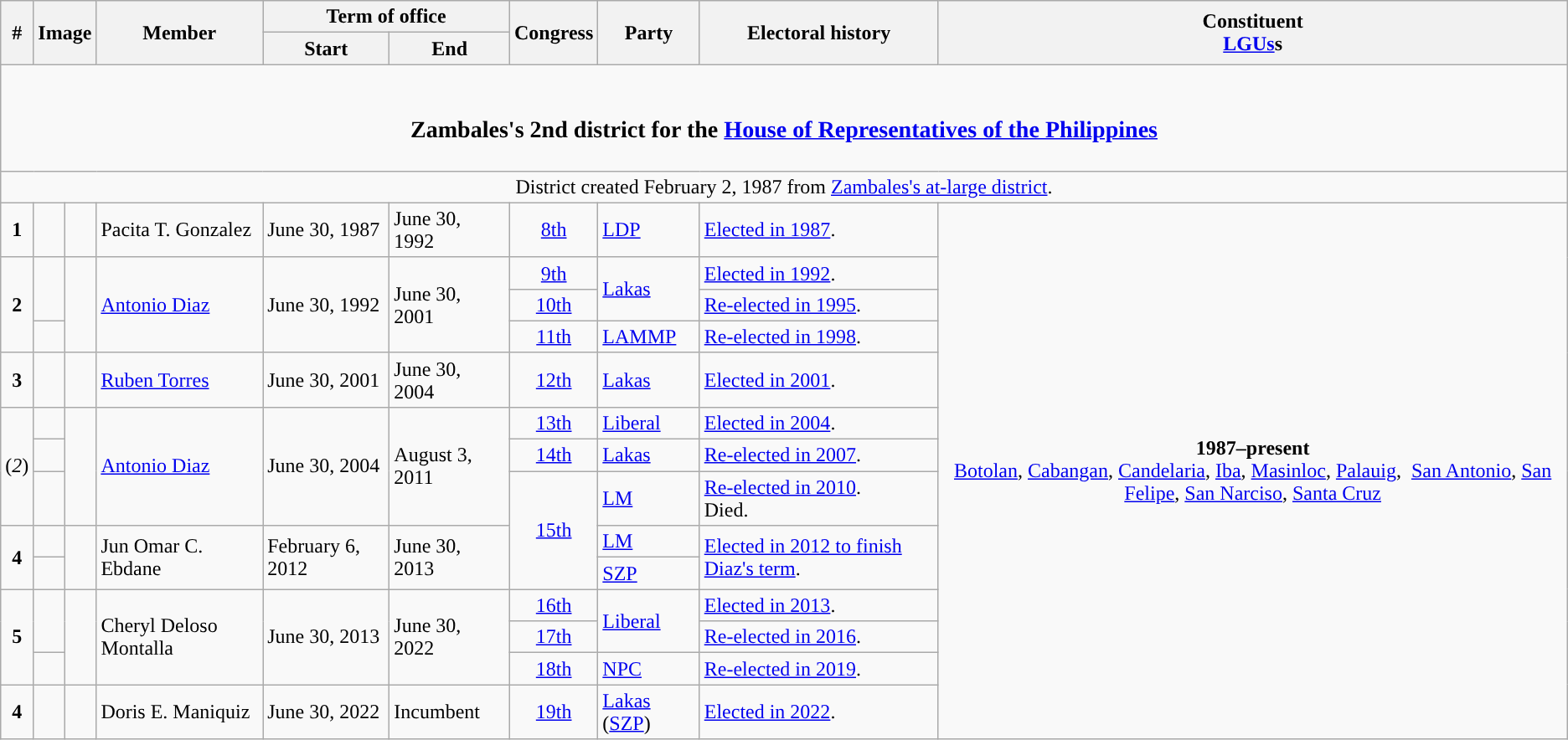<table class=wikitable>
<tr>
<th rowspan="2">#</th>
<th rowspan="2" colspan=2>Image</th>
<th rowspan="2">Member</th>
<th colspan=2>Term of office</th>
<th rowspan="2">Congress</th>
<th rowspan="2">Party</th>
<th rowspan="2">Electoral history</th>
<th rowspan="2">Constituent<br><a href='#'>LGUs</a>s</th>
</tr>
<tr>
<th>Start</th>
<th>End</th>
</tr>
<tr>
<td colspan="10" style="text-align:center;"><br><h3>Zambales's 2nd district for the <a href='#'>House of Representatives of the Philippines</a></h3></td>
</tr>
<tr>
<td colspan="10" style="text-align:center;">District created February 2, 1987 from <a href='#'>Zambales's at-large district</a>.</td>
</tr>
<tr>
<td style="text-align:center;"><strong>1</strong></td>
<td style="color:inherit;background:"></td>
<td></td>
<td>Pacita T. Gonzalez</td>
<td>June 30, 1987</td>
<td>June 30, 1992</td>
<td style="text-align:center;"><a href='#'>8th</a></td>
<td><a href='#'>LDP</a></td>
<td><a href='#'>Elected in 1987</a>.</td>
<td rowspan="14" style="text-align:center;"><strong>1987–present</strong><br><a href='#'>Botolan</a>, <a href='#'>Cabangan</a>, <a href='#'>Candelaria</a>, <a href='#'>Iba</a>, <a href='#'>Masinloc</a>, <a href='#'>Palauig</a>,  <a href='#'>San Antonio</a>, <a href='#'>San Felipe</a>, <a href='#'>San Narciso</a>, <a href='#'>Santa Cruz</a></td>
</tr>
<tr>
<td rowspan="3" style="text-align:center;"><strong>2</strong></td>
<td rowspan="2" style="color:inherit;background:"></td>
<td rowspan="3"></td>
<td rowspan="3"><a href='#'>Antonio Diaz</a></td>
<td rowspan="3">June 30, 1992</td>
<td rowspan="3">June 30, 2001</td>
<td style="text-align:center;"><a href='#'>9th</a></td>
<td rowspan="2"><a href='#'>Lakas</a></td>
<td><a href='#'>Elected in 1992</a>.</td>
</tr>
<tr>
<td style="text-align:center;"><a href='#'>10th</a></td>
<td><a href='#'>Re-elected in 1995</a>.</td>
</tr>
<tr>
<td style="color:inherit;background:"></td>
<td style="text-align:center;"><a href='#'>11th</a></td>
<td><a href='#'>LAMMP</a></td>
<td><a href='#'>Re-elected in 1998</a>.</td>
</tr>
<tr>
<td style="text-align:center;"><strong>3</strong></td>
<td style="color:inherit;background:"></td>
<td></td>
<td><a href='#'>Ruben Torres</a></td>
<td>June 30, 2001</td>
<td>June 30, 2004</td>
<td style="text-align:center;"><a href='#'>12th</a></td>
<td><a href='#'>Lakas</a></td>
<td><a href='#'>Elected in 2001</a>.</td>
</tr>
<tr>
<td rowspan="3" style="text-align:center;">(<em>2</em>)</td>
<td style="color:inherit;background:"></td>
<td rowspan="3"></td>
<td rowspan="3"><a href='#'>Antonio Diaz</a></td>
<td rowspan="3">June 30, 2004</td>
<td rowspan="3">August 3, 2011</td>
<td style="text-align:center;"><a href='#'>13th</a></td>
<td><a href='#'>Liberal</a></td>
<td><a href='#'>Elected in 2004</a>.</td>
</tr>
<tr>
<td style="color:inherit;background:"></td>
<td style="text-align:center;"><a href='#'>14th</a></td>
<td><a href='#'>Lakas</a></td>
<td><a href='#'>Re-elected in 2007</a>.</td>
</tr>
<tr>
<td style="color:inherit;background:"></td>
<td rowspan="3" style="text-align:center;"><a href='#'>15th</a></td>
<td><a href='#'>LM</a></td>
<td><a href='#'>Re-elected in 2010</a>.<br>Died.</td>
</tr>
<tr>
<td style="text-align:center;" rowspan="2"><strong>4</strong></td>
<td style="color:inherit;background:"></td>
<td rowspan="2"></td>
<td rowspan="2">Jun Omar C. Ebdane</td>
<td rowspan="2">February 6, 2012</td>
<td rowspan="2">June 30, 2013</td>
<td><a href='#'>LM</a></td>
<td rowspan="2"><a href='#'>Elected in 2012 to finish Diaz's term</a>.</td>
</tr>
<tr>
<td style="color:inherit;background:"></td>
<td><a href='#'>SZP</a></td>
</tr>
<tr>
<td rowspan="3" style="text-align:center;"><strong>5</strong></td>
<td rowspan="2" style="color:inherit;background:"></td>
<td rowspan="3"></td>
<td rowspan="3">Cheryl Deloso Montalla</td>
<td rowspan="3">June 30, 2013</td>
<td rowspan="3">June 30, 2022</td>
<td style="text-align:center;"><a href='#'>16th</a></td>
<td rowspan="2"><a href='#'>Liberal</a></td>
<td><a href='#'>Elected in 2013</a>.</td>
</tr>
<tr>
<td style="text-align:center;"><a href='#'>17th</a></td>
<td><a href='#'>Re-elected in 2016</a>.</td>
</tr>
<tr>
<td style="color:inherit;background:"></td>
<td style="text-align:center;"><a href='#'>18th</a></td>
<td><a href='#'>NPC</a></td>
<td><a href='#'>Re-elected in 2019</a>.</td>
</tr>
<tr>
<td style="text-align:center;"><strong>4</strong></td>
<td style="color:inherit;background:"></td>
<td></td>
<td>Doris E. Maniquiz</td>
<td>June 30, 2022</td>
<td>Incumbent</td>
<td style="text-align:center;"><a href='#'>19th</a></td>
<td><a href='#'>Lakas</a> (<a href='#'>SZP</a>)</td>
<td><a href='#'>Elected in 2022</a>.</td>
</tr>
</table>
